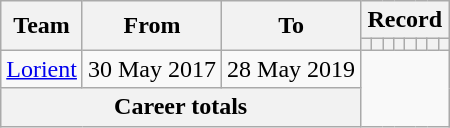<table class="wikitable" style="text-align:center">
<tr>
<th rowspan=2>Team</th>
<th rowspan=2>From</th>
<th rowspan=2>To</th>
<th colspan=8>Record</th>
</tr>
<tr>
<th></th>
<th></th>
<th></th>
<th></th>
<th></th>
<th></th>
<th></th>
<th></th>
</tr>
<tr>
<td><a href='#'>Lorient</a></td>
<td>30 May 2017</td>
<td>28 May 2019<br></td>
</tr>
<tr>
<th colspan=3>Career totals<br></th>
</tr>
</table>
